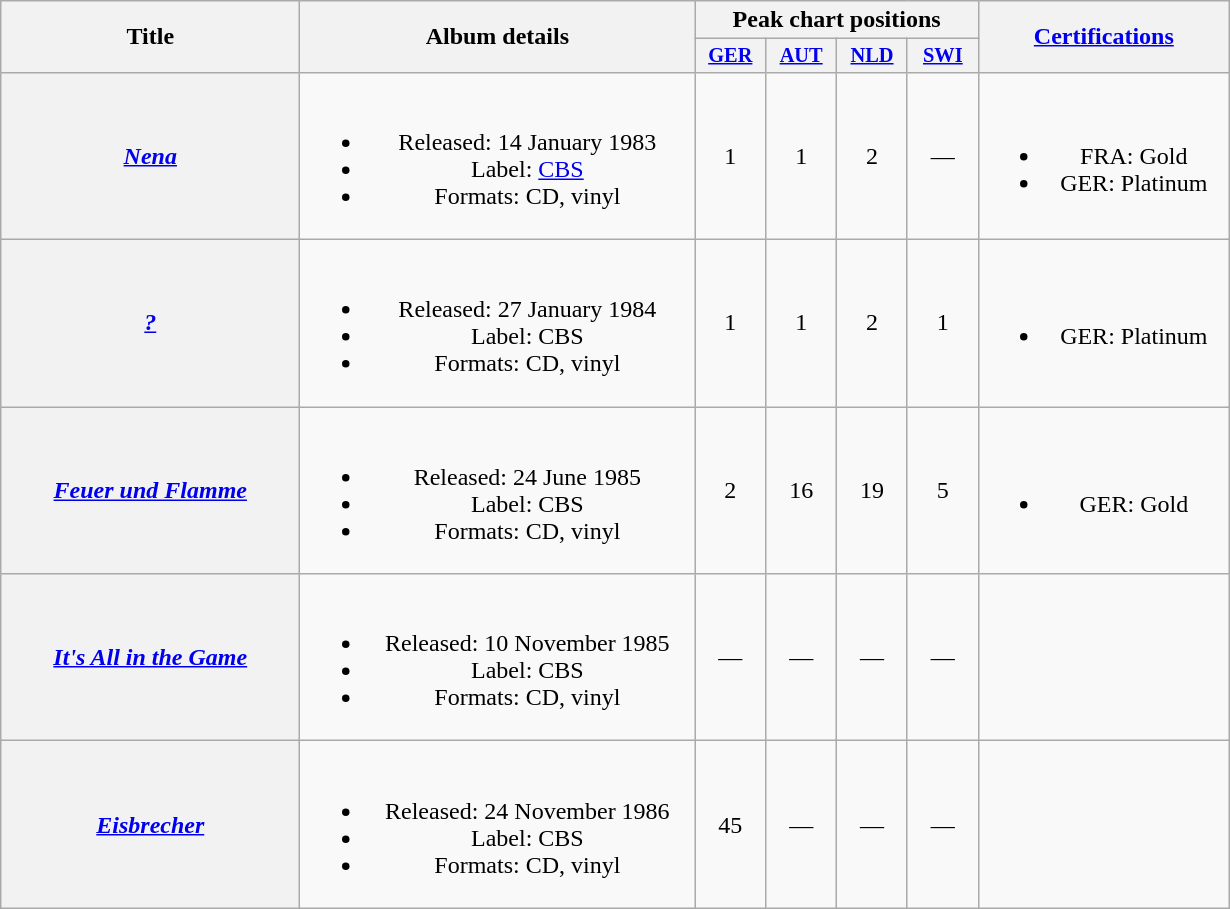<table class="wikitable plainrowheaders" style="text-align:center;" border="1">
<tr>
<th scope="col" rowspan="2" style="width:12em;">Title</th>
<th scope="col" rowspan="2" style="width:16em;">Album details</th>
<th scope="col" colspan="4">Peak chart positions</th>
<th scope="col" rowspan="2" style="width:10em;"><a href='#'>Certifications</a></th>
</tr>
<tr>
<th style="width:3em;font-size:85%"><a href='#'>GER</a><br></th>
<th style="width:3em;font-size:85%"><a href='#'>AUT</a><br></th>
<th style="width:3em;font-size:85%"><a href='#'>NLD</a><br></th>
<th style="width:3em;font-size:85%"><a href='#'>SWI</a><br></th>
</tr>
<tr>
<th scope="row"><em><a href='#'>Nena</a></em></th>
<td><br><ul><li>Released: 14 January 1983</li><li>Label: <a href='#'>CBS</a></li><li>Formats: CD, vinyl</li></ul></td>
<td align="center">1</td>
<td align="center">1</td>
<td align="center">2</td>
<td align="center">—</td>
<td align="center"><br><ul><li>FRA: Gold</li><li>GER: Platinum</li></ul></td>
</tr>
<tr>
<th scope="row"><em><a href='#'>?</a></em></th>
<td><br><ul><li>Released: 27 January 1984</li><li>Label: CBS</li><li>Formats: CD, vinyl</li></ul></td>
<td align="center">1</td>
<td align="center">1</td>
<td align="center">2</td>
<td align="center">1</td>
<td align="center"><br><ul><li>GER: Platinum</li></ul></td>
</tr>
<tr>
<th scope="row"><em><a href='#'>Feuer und Flamme</a></em></th>
<td><br><ul><li>Released: 24 June 1985</li><li>Label: CBS</li><li>Formats: CD, vinyl</li></ul></td>
<td align="center">2</td>
<td align="center">16</td>
<td align="center">19</td>
<td align="center">5</td>
<td align="center"><br><ul><li>GER: Gold</li></ul></td>
</tr>
<tr>
<th scope="row"><em><a href='#'>It's All in the Game</a></em></th>
<td><br><ul><li>Released: 10 November 1985</li><li>Label: CBS</li><li>Formats: CD, vinyl</li></ul></td>
<td>—</td>
<td>—</td>
<td>—</td>
<td>—</td>
<td></td>
</tr>
<tr>
<th scope="row"><em><a href='#'>Eisbrecher</a></em></th>
<td><br><ul><li>Released: 24 November 1986</li><li>Label: CBS</li><li>Formats: CD, vinyl</li></ul></td>
<td align="center">45</td>
<td align="center">—</td>
<td align="center">—</td>
<td align="center">—</td>
<td align="center"></td>
</tr>
</table>
